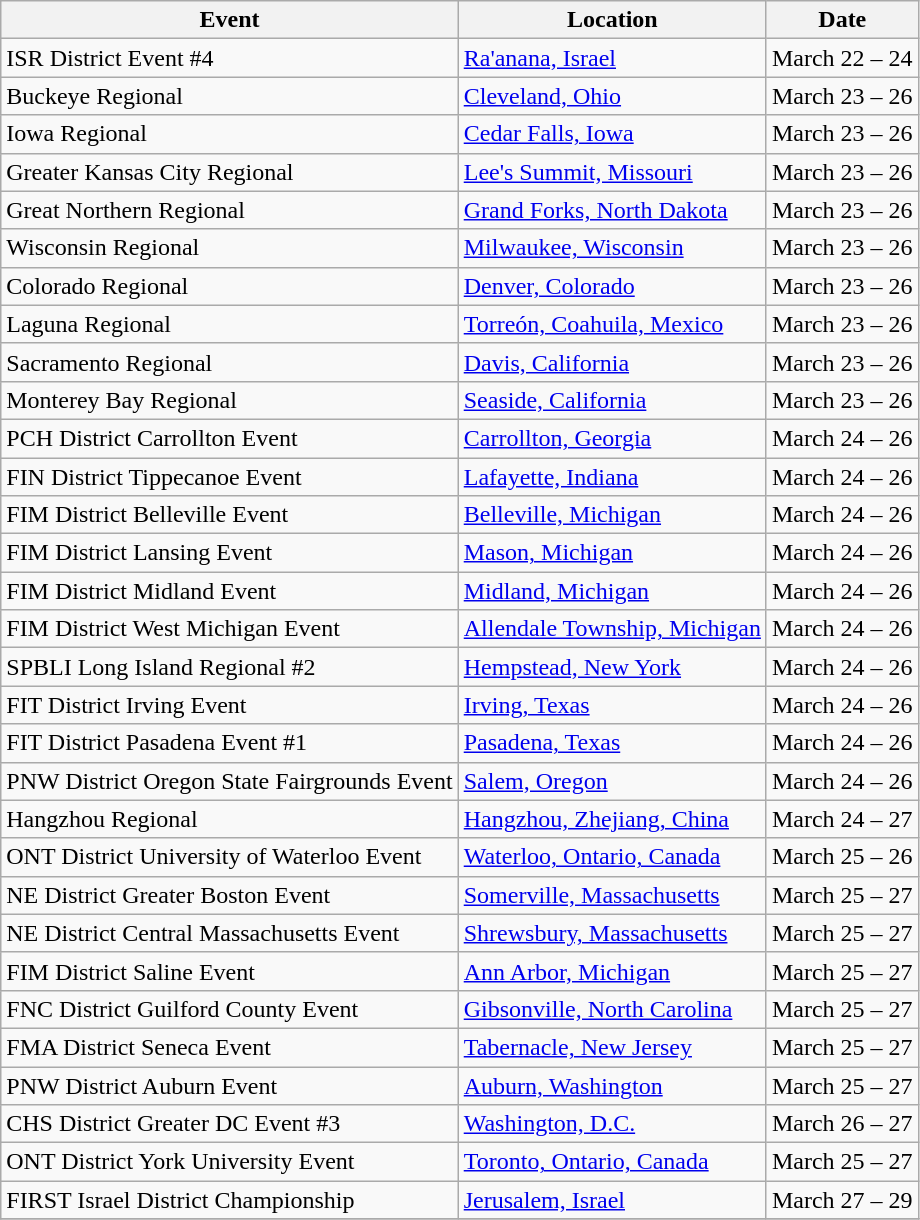<table class="wikitable">
<tr>
<th>Event</th>
<th>Location</th>
<th>Date</th>
</tr>
<tr>
<td>ISR District Event #4</td>
<td><a href='#'>Ra'anana, Israel</a></td>
<td>March 22 – 24</td>
</tr>
<tr>
<td>Buckeye Regional</td>
<td><a href='#'>Cleveland, Ohio</a></td>
<td>March 23 – 26</td>
</tr>
<tr>
<td>Iowa Regional</td>
<td><a href='#'>Cedar Falls, Iowa</a></td>
<td>March 23 – 26</td>
</tr>
<tr>
<td>Greater Kansas City Regional</td>
<td><a href='#'>Lee's Summit, Missouri</a></td>
<td>March 23 – 26</td>
</tr>
<tr>
<td>Great Northern Regional</td>
<td><a href='#'>Grand Forks, North Dakota</a></td>
<td>March 23 – 26</td>
</tr>
<tr>
<td>Wisconsin Regional</td>
<td><a href='#'>Milwaukee, Wisconsin</a></td>
<td>March 23 – 26</td>
</tr>
<tr>
<td>Colorado Regional</td>
<td><a href='#'>Denver, Colorado</a></td>
<td>March 23 – 26</td>
</tr>
<tr>
<td>Laguna Regional</td>
<td><a href='#'>Torreón, Coahuila, Mexico</a></td>
<td>March 23 – 26</td>
</tr>
<tr>
<td>Sacramento Regional</td>
<td><a href='#'>Davis, California</a></td>
<td>March 23 – 26</td>
</tr>
<tr>
<td>Monterey Bay Regional</td>
<td><a href='#'>Seaside, California</a></td>
<td>March 23 – 26</td>
</tr>
<tr>
<td>PCH District Carrollton Event</td>
<td><a href='#'>Carrollton, Georgia</a></td>
<td>March 24 – 26</td>
</tr>
<tr>
<td>FIN District Tippecanoe Event</td>
<td><a href='#'>Lafayette, Indiana</a></td>
<td>March 24 – 26</td>
</tr>
<tr>
<td>FIM District Belleville Event</td>
<td><a href='#'>Belleville, Michigan</a></td>
<td>March 24 – 26</td>
</tr>
<tr>
<td>FIM District Lansing Event</td>
<td><a href='#'>Mason, Michigan</a></td>
<td>March 24 – 26</td>
</tr>
<tr>
<td>FIM District Midland Event</td>
<td><a href='#'>Midland, Michigan</a></td>
<td>March 24 – 26</td>
</tr>
<tr>
<td>FIM District West Michigan Event</td>
<td><a href='#'>Allendale Township, Michigan</a></td>
<td>March 24 – 26</td>
</tr>
<tr>
<td>SPBLI Long Island Regional #2</td>
<td><a href='#'>Hempstead, New York</a></td>
<td>March 24 – 26</td>
</tr>
<tr>
<td>FIT District Irving Event</td>
<td><a href='#'>Irving, Texas</a></td>
<td>March 24 – 26</td>
</tr>
<tr>
<td>FIT District Pasadena Event #1</td>
<td><a href='#'>Pasadena, Texas</a></td>
<td>March 24 – 26</td>
</tr>
<tr>
<td>PNW District Oregon State Fairgrounds Event</td>
<td><a href='#'>Salem, Oregon</a></td>
<td>March 24 – 26</td>
</tr>
<tr>
<td>Hangzhou Regional</td>
<td><a href='#'>Hangzhou, Zhejiang, China</a></td>
<td>March 24 – 27</td>
</tr>
<tr>
<td>ONT District University of Waterloo Event</td>
<td><a href='#'>Waterloo, Ontario, Canada</a></td>
<td>March 25 – 26</td>
</tr>
<tr>
<td>NE District Greater Boston Event</td>
<td><a href='#'>Somerville, Massachusetts</a></td>
<td>March 25 – 27</td>
</tr>
<tr>
<td>NE District Central Massachusetts Event</td>
<td><a href='#'>Shrewsbury, Massachusetts</a></td>
<td>March 25 – 27</td>
</tr>
<tr>
<td>FIM District Saline Event</td>
<td><a href='#'>Ann Arbor, Michigan</a></td>
<td>March 25 – 27</td>
</tr>
<tr>
<td>FNC District Guilford County Event</td>
<td><a href='#'>Gibsonville, North Carolina</a></td>
<td>March 25 – 27</td>
</tr>
<tr>
<td>FMA District Seneca Event</td>
<td><a href='#'>Tabernacle, New Jersey</a></td>
<td>March 25 – 27</td>
</tr>
<tr>
<td>PNW District Auburn Event</td>
<td><a href='#'>Auburn, Washington</a></td>
<td>March 25 – 27</td>
</tr>
<tr>
<td>CHS District Greater DC Event #3</td>
<td><a href='#'>Washington, D.C.</a></td>
<td>March 26 – 27</td>
</tr>
<tr>
<td>ONT District York University Event</td>
<td><a href='#'>Toronto, Ontario, Canada</a></td>
<td>March 25 – 27</td>
</tr>
<tr>
<td>FIRST Israel District Championship</td>
<td><a href='#'>Jerusalem, Israel</a></td>
<td>March 27 – 29</td>
</tr>
<tr>
</tr>
</table>
